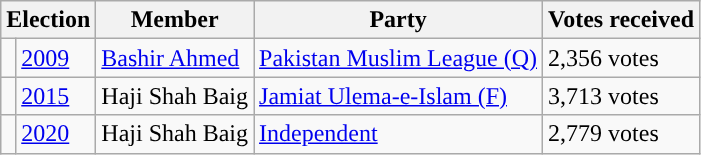<table class="wikitable">
<tr>
<th colspan="2">Election</th>
<th>Member</th>
<th>Party</th>
<th>Votes received</th>
</tr>
<tr>
<td style="background-color: "></td>
<td><a href='#'>2009</a></td>
<td><a href='#'>Bashir Ahmed</a></td>
<td><a href='#'>Pakistan Muslim League (Q)</a></td>
<td>2,356 votes</td>
</tr>
<tr>
<td style="background-color:"></td>
<td><a href='#'>2015</a></td>
<td>Haji Shah Baig</td>
<td><a href='#'>Jamiat Ulema-e-Islam (F)</a></td>
<td>3,713 votes</td>
</tr>
<tr>
<td></td>
<td><a href='#'>2020</a></td>
<td>Haji Shah Baig</td>
<td><a href='#'>Independent</a></td>
<td>2,779 votes</td>
</tr>
</table>
